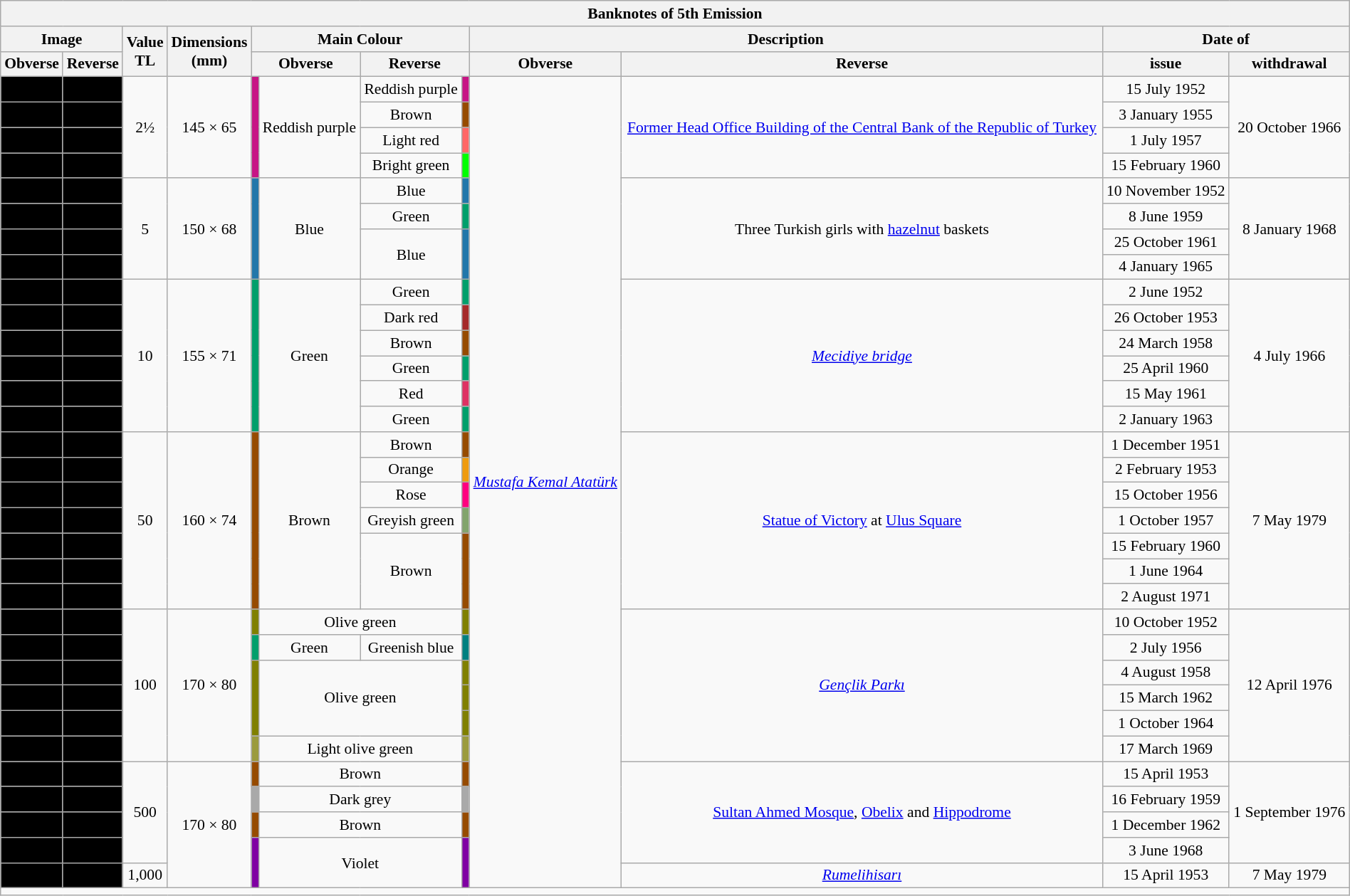<table class="wikitable collapsible autocollapse" style="font-size: 90%; width: 100%">
<tr>
<th colspan="14" style="text-align: center">Banknotes of 5th Emission </th>
</tr>
<tr style="text-align: center">
<th colspan="2">Image</th>
<th rowspan="2">Value<br>TL</th>
<th rowspan="2">Dimensions<br>(mm)</th>
<th colspan="4">Main Colour</th>
<th colspan="2">Description</th>
<th colspan="2">Date of</th>
</tr>
<tr>
<th>Obverse</th>
<th>Reverse</th>
<th colspan="2">Obverse</th>
<th colspan="2">Reverse</th>
<th>Obverse</th>
<th>Reverse</th>
<th>issue</th>
<th>withdrawal</th>
</tr>
<tr style="text-align:center;">
<td style="background:#000;"></td>
<td style="background:#000;"></td>
<td rowspan="4">2½</td>
<td rowspan="4">145 × 65</td>
<td style="background:#c71585;" rowspan="4"></td>
<td rowspan="4">Reddish purple</td>
<td>Reddish purple</td>
<td style="background:#c71585;"></td>
<td rowspan="32"><em><a href='#'>Mustafa Kemal Atatürk</a></em></td>
<td rowspan="4"><a href='#'>Former Head Office Building of the Central Bank of the Republic of Turkey</a></td>
<td>15 July 1952</td>
<td rowspan="4">20 October 1966</td>
</tr>
<tr style="text-align:center;">
<td style="background:#000;"></td>
<td style="background:#000;"></td>
<td>Brown</td>
<td style="background:#964b00;"></td>
<td>3 January 1955</td>
</tr>
<tr style="text-align:center;">
<td style="background:#000;"></td>
<td style="background:#000;"></td>
<td>Light red</td>
<td style="background:#ff6767;"></td>
<td>1 July 1957</td>
</tr>
<tr style="text-align:center;">
<td style="background:#000;"></td>
<td style="background:#000;"></td>
<td>Bright green</td>
<td style="background:#00ff00;"></td>
<td>15 February 1960</td>
</tr>
<tr style="text-align:center;">
<td style="background:#000;"></td>
<td style="background:#000;"></td>
<td rowspan="4">5</td>
<td rowspan="4">150 × 68</td>
<td style="background:#2277aa;" rowspan="4"></td>
<td rowspan="4">Blue</td>
<td>Blue</td>
<td style="background:#2277aa;"></td>
<td rowspan="4">Three Turkish girls with <a href='#'>hazelnut</a> baskets</td>
<td>10 November 1952</td>
<td rowspan="4">8 January 1968</td>
</tr>
<tr style="text-align:center;">
<td style="background:#000;"></td>
<td style="background:#000;"></td>
<td>Green</td>
<td style="background:#009f6b;"></td>
<td>8 June 1959</td>
</tr>
<tr style="text-align:center;">
<td style="background:#000;"></td>
<td style="background:#000;"></td>
<td rowspan="2">Blue</td>
<td style="background:#2277aa;" rowspan="2"></td>
<td>25 October 1961</td>
</tr>
<tr style="text-align:center;">
<td style="background:#000;"></td>
<td style="background:#000;"></td>
<td>4 January 1965</td>
</tr>
<tr style="text-align:center;">
<td style="background:#000;"></td>
<td style="background:#000;"></td>
<td rowspan="6">10</td>
<td rowspan="6">155 × 71</td>
<td style="background:#009f6b;" rowspan="6"></td>
<td rowspan="6">Green</td>
<td>Green</td>
<td style="background:#009f6b;"></td>
<td rowspan="6"><em><a href='#'>Mecidiye bridge</a></em></td>
<td>2 June 1952</td>
<td rowspan="6">4 July 1966</td>
</tr>
<tr style="text-align:center;">
<td style="background:#000;"></td>
<td style="background:#000;"></td>
<td>Dark red</td>
<td style="background:#a52a2a;"></td>
<td>26 October 1953</td>
</tr>
<tr style="text-align:center;">
<td style="background:#000;"></td>
<td style="background:#000;"></td>
<td>Brown</td>
<td style="background:#964b00;"></td>
<td>24 March 1958</td>
</tr>
<tr style="text-align:center;">
<td style="background:#000;"></td>
<td style="background:#000;"></td>
<td>Green</td>
<td style="background:#009f6b;"></td>
<td>25 April 1960</td>
</tr>
<tr style="text-align:center;">
<td style="background:#000;"></td>
<td style="background:#000;"></td>
<td>Red</td>
<td style="background:#de3163;"></td>
<td>15 May 1961</td>
</tr>
<tr style="text-align:center;">
<td style="background:#000;"></td>
<td style="background:#000;"></td>
<td>Green</td>
<td style="background:#009f6b;"></td>
<td>2 January 1963</td>
</tr>
<tr style="text-align:center;">
<td style="background:#000;"></td>
<td style="background:#000;"></td>
<td rowspan="7">50</td>
<td rowspan="7">160 × 74</td>
<td style="background:#964b00;" rowspan="7"></td>
<td rowspan="7">Brown</td>
<td>Brown</td>
<td style="background:#964b00;"></td>
<td rowspan="7"><a href='#'>Statue of Victory</a> at <a href='#'>Ulus Square</a></td>
<td>1 December 1951</td>
<td rowspan="7">7 May 1979</td>
</tr>
<tr style="text-align:center;">
<td style="background:#000;"></td>
<td style="background:#000;"></td>
<td>Orange</td>
<td style="background:#ef9b0f;"></td>
<td>2 February 1953</td>
</tr>
<tr style="text-align:center;">
<td style="background:#000;"></td>
<td style="background:#000;"></td>
<td>Rose</td>
<td style="background:#ff007f;"></td>
<td>15 October 1956</td>
</tr>
<tr style="text-align:center;">
<td style="background:#000;"></td>
<td style="background:#000;"></td>
<td>Greyish green</td>
<td style="background:#82a46d;"></td>
<td>1 October 1957</td>
</tr>
<tr style="text-align:center;">
<td style="background:#000;"></td>
<td style="background:#000;"></td>
<td rowspan="3">Brown</td>
<td style="background:#964b00;" rowspan="3"></td>
<td>15 February 1960</td>
</tr>
<tr style="text-align:center;">
<td style="background:#000;"></td>
<td style="background:#000;"></td>
<td>1 June 1964</td>
</tr>
<tr style="text-align:center;">
<td style="background:#000;"></td>
<td style="background:#000;"></td>
<td>2 August 1971</td>
</tr>
<tr style="text-align:center;">
<td style="background:#000;"></td>
<td style="background:#000;"></td>
<td rowspan="6">100</td>
<td rowspan="6">170 × 80</td>
<td style="background:#808000;"></td>
<td colspan="2">Olive green</td>
<td style="background:#808000;"></td>
<td rowspan="6"><em><a href='#'>Gençlik Parkı</a></em></td>
<td>10 October 1952</td>
<td rowspan="6">12 April 1976</td>
</tr>
<tr style="text-align:center;">
<td style="background:#000;"></td>
<td style="background:#000;"></td>
<td style="background:#009f6b;"></td>
<td>Green</td>
<td>Greenish blue</td>
<td style="background:#008080;"></td>
<td>2 July 1956</td>
</tr>
<tr style="text-align:center;">
<td style="background:#000;"></td>
<td style="background:#000;"></td>
<td style="background:#808000;" rowspan="3"></td>
<td colspan="2" rowspan="3">Olive green</td>
<td style="background:#808000;"></td>
<td>4 August 1958</td>
</tr>
<tr style="text-align:center;">
<td style="background:#000;"></td>
<td style="background:#000;"></td>
<td style="background:#808000;"></td>
<td>15 March 1962</td>
</tr>
<tr style="text-align:center;">
<td style="background:#000;"></td>
<td style="background:#000;"></td>
<td style="background:#808000;"></td>
<td>1 October 1964</td>
</tr>
<tr style="text-align:center;">
<td style="background:#000;"></td>
<td style="background:#000;"></td>
<td style="background:#9b9b3d;"></td>
<td colspan="2">Light olive green</td>
<td style="background:#9b9b3d;"></td>
<td>17 March 1969</td>
</tr>
<tr style="text-align:center;">
<td style="background:#000;"></td>
<td style="background:#000;"></td>
<td rowspan="4">500</td>
<td rowspan="5">170 × 80</td>
<td style="background:#964b00;"></td>
<td colspan="2">Brown</td>
<td style="background:#964b00;"></td>
<td rowspan="4"><a href='#'>Sultan Ahmed Mosque</a>, <a href='#'>Obelix</a> and <a href='#'>Hippodrome</a></td>
<td>15 April 1953</td>
<td rowspan="4">1 September 1976</td>
</tr>
<tr style="text-align:center;">
<td style="background:#000;"></td>
<td style="background:#000;"></td>
<td style="background:#a9a9a9;"></td>
<td colspan="2">Dark grey</td>
<td style="background:#a9a9a9;"></td>
<td>16 February 1959</td>
</tr>
<tr style="text-align:center;">
<td style="background:#000;"></td>
<td style="background:#000;"></td>
<td style="background:#964b00;"></td>
<td colspan="2">Brown</td>
<td style="background:#964b00;"></td>
<td>1 December 1962</td>
</tr>
<tr style="text-align:center;">
<td style="background:#000;"></td>
<td style="background:#000;"></td>
<td style="background:#8000a3;" rowspan="2"></td>
<td rowspan="2" colspan="2">Violet</td>
<td style="background:#8000a3;" rowspan="2"></td>
<td>3 June 1968</td>
</tr>
<tr style="text-align:center;">
<td style="background:#000;"></td>
<td style="background:#000;"></td>
<td>1,000</td>
<td><em><a href='#'>Rumelihisarı</a></em></td>
<td>15 April 1953</td>
<td>7 May 1979</td>
</tr>
<tr>
<td colspan="14"></td>
</tr>
</table>
